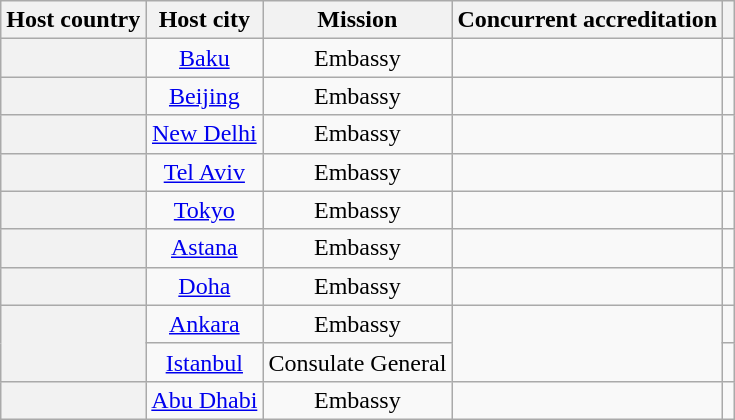<table class="wikitable plainrowheaders" style="text-align:center;">
<tr>
<th scope="col">Host country</th>
<th scope="col">Host city</th>
<th scope="col">Mission</th>
<th scope="col">Concurrent accreditation</th>
<th scope="col"></th>
</tr>
<tr>
<th scope="row"></th>
<td><a href='#'>Baku</a></td>
<td>Embassy</td>
<td></td>
<td></td>
</tr>
<tr>
<th scope="row"></th>
<td><a href='#'>Beijing</a></td>
<td>Embassy</td>
<td></td>
<td></td>
</tr>
<tr>
<th scope="row"></th>
<td><a href='#'>New Delhi</a></td>
<td>Embassy</td>
<td></td>
<td></td>
</tr>
<tr>
<th scope="row"></th>
<td><a href='#'>Tel Aviv</a></td>
<td>Embassy</td>
<td></td>
<td></td>
</tr>
<tr>
<th scope="row"></th>
<td><a href='#'>Tokyo</a></td>
<td>Embassy</td>
<td></td>
<td></td>
</tr>
<tr>
<th scope="row"></th>
<td><a href='#'>Astana</a></td>
<td>Embassy</td>
<td></td>
<td></td>
</tr>
<tr>
<th scope="row"></th>
<td><a href='#'>Doha</a></td>
<td>Embassy</td>
<td></td>
<td></td>
</tr>
<tr>
<th scope="row" rowspan="2"></th>
<td><a href='#'>Ankara</a></td>
<td>Embassy</td>
<td rowspan="2"></td>
<td></td>
</tr>
<tr>
<td><a href='#'>Istanbul</a></td>
<td>Consulate General</td>
<td></td>
</tr>
<tr>
<th scope="row"></th>
<td><a href='#'>Abu Dhabi</a></td>
<td>Embassy</td>
<td rowspan="2"></td>
<td></td>
</tr>
</table>
